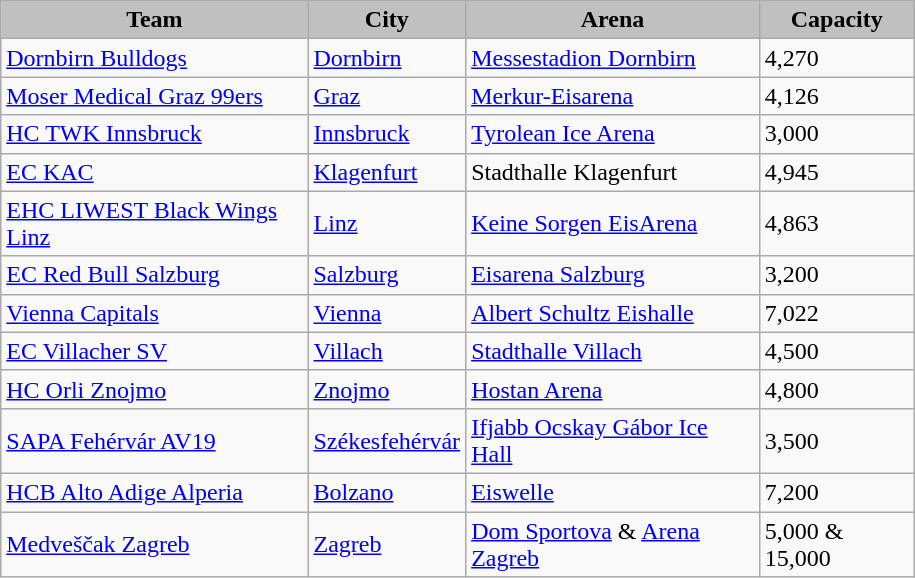<table class="wikitable" width="610px">
<tr style="font-weight:bold; background:#C0C0C0; text-align:center;">
<td>Team</td>
<td>City</td>
<td>Arena</td>
<td>Capacity</td>
</tr>
<tr>
<td><a href='#'>Dornbirn Bulldogs</a></td>
<td> <a href='#'>Dornbirn</a></td>
<td><a href='#'>Messestadion Dornbirn</a></td>
<td>4,270</td>
</tr>
<tr>
<td><a href='#'>Moser Medical Graz 99ers</a></td>
<td>  <a href='#'>Graz</a></td>
<td><a href='#'>Merkur-Eisarena</a></td>
<td>4,126</td>
</tr>
<tr>
<td><a href='#'>HC TWK Innsbruck</a></td>
<td> <a href='#'>Innsbruck</a></td>
<td><a href='#'>Tyrolean Ice Arena</a></td>
<td>3,000</td>
</tr>
<tr>
<td><a href='#'>EC KAC</a></td>
<td> <a href='#'>Klagenfurt</a></td>
<td>Stadthalle Klagenfurt</td>
<td>4,945</td>
</tr>
<tr>
<td><a href='#'>EHC LIWEST Black Wings Linz</a></td>
<td> <a href='#'>Linz</a></td>
<td><a href='#'>Keine Sorgen EisArena</a></td>
<td>4,863</td>
</tr>
<tr>
<td><a href='#'>EC Red Bull Salzburg</a></td>
<td> <a href='#'>Salzburg</a></td>
<td><a href='#'>Eisarena Salzburg</a></td>
<td>3,200</td>
</tr>
<tr>
<td><a href='#'>Vienna Capitals</a></td>
<td> <a href='#'>Vienna</a></td>
<td><a href='#'>Albert Schultz Eishalle</a></td>
<td>7,022</td>
</tr>
<tr>
<td><a href='#'>EC Villacher SV</a></td>
<td> <a href='#'>Villach</a></td>
<td><a href='#'>Stadthalle Villach</a></td>
<td>4,500</td>
</tr>
<tr>
<td><a href='#'>HC Orli Znojmo</a></td>
<td> <a href='#'>Znojmo</a></td>
<td><a href='#'>Hostan Arena</a></td>
<td>4,800</td>
</tr>
<tr>
<td><a href='#'>SAPA Fehérvár AV19</a></td>
<td> <a href='#'>Székesfehérvár</a></td>
<td><a href='#'>Ifjabb Ocskay Gábor Ice Hall</a></td>
<td>3,500</td>
</tr>
<tr>
<td><a href='#'>HCB Alto Adige Alperia</a></td>
<td> <a href='#'>Bolzano</a></td>
<td><a href='#'>Eiswelle</a></td>
<td>7,200</td>
</tr>
<tr>
<td><a href='#'>Medveščak Zagreb</a></td>
<td> <a href='#'>Zagreb</a></td>
<td><a href='#'>Dom Sportova</a> & <a href='#'>Arena Zagreb</a></td>
<td>5,000 & 15,000</td>
</tr>
</table>
